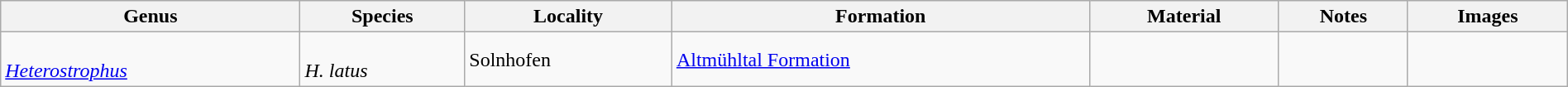<table class="wikitable" align="center"  width="100%">
<tr>
<th>Genus</th>
<th>Species</th>
<th>Locality</th>
<th>Formation</th>
<th>Material</th>
<th>Notes</th>
<th>Images</th>
</tr>
<tr>
<td><br><em><a href='#'>Heterostrophus</a></em></td>
<td><br><em>H. latus</em></td>
<td>Solnhofen</td>
<td><a href='#'>Altmühltal Formation</a></td>
<td></td>
<td></td>
<td rowspan="1"></td>
</tr>
</table>
